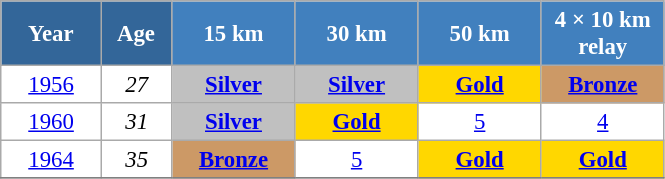<table class="wikitable" style="font-size:95%; text-align:center; border:grey solid 1px; border-collapse:collapse; background:#ffffff;">
<tr>
<th style="background-color:#369; color:white; width:60px;"> Year </th>
<th style="background-color:#369; color:white; width:40px;"> Age </th>
<th style="background-color:#4180be; color:white; width:75px;"> 15 km </th>
<th style="background-color:#4180be; color:white; width:75px;"> 30 km </th>
<th style="background-color:#4180be; color:white; width:75px;"> 50 km </th>
<th style="background-color:#4180be; color:white; width:75px;"> 4 × 10 km <br> relay </th>
</tr>
<tr>
<td><a href='#'>1956</a></td>
<td><em>27</em></td>
<td style="background:silver;"><a href='#'><strong>Silver</strong></a></td>
<td style="background:silver;"><a href='#'><strong>Silver</strong></a></td>
<td style="background:gold;"><a href='#'><strong>Gold</strong></a></td>
<td bgcolor="cc9966"><a href='#'><strong>Bronze</strong></a></td>
</tr>
<tr>
<td><a href='#'>1960</a></td>
<td><em>31</em></td>
<td style="background:silver;"><a href='#'><strong>Silver</strong></a></td>
<td style="background:gold;"><a href='#'><strong>Gold</strong></a></td>
<td><a href='#'>5</a></td>
<td><a href='#'>4</a></td>
</tr>
<tr>
<td><a href='#'>1964</a></td>
<td><em>35</em></td>
<td bgcolor="cc9966"><a href='#'><strong>Bronze</strong></a></td>
<td><a href='#'>5</a></td>
<td style="background:gold;"><a href='#'><strong>Gold</strong></a></td>
<td style="background:gold;"><a href='#'><strong>Gold</strong></a></td>
</tr>
<tr>
</tr>
</table>
